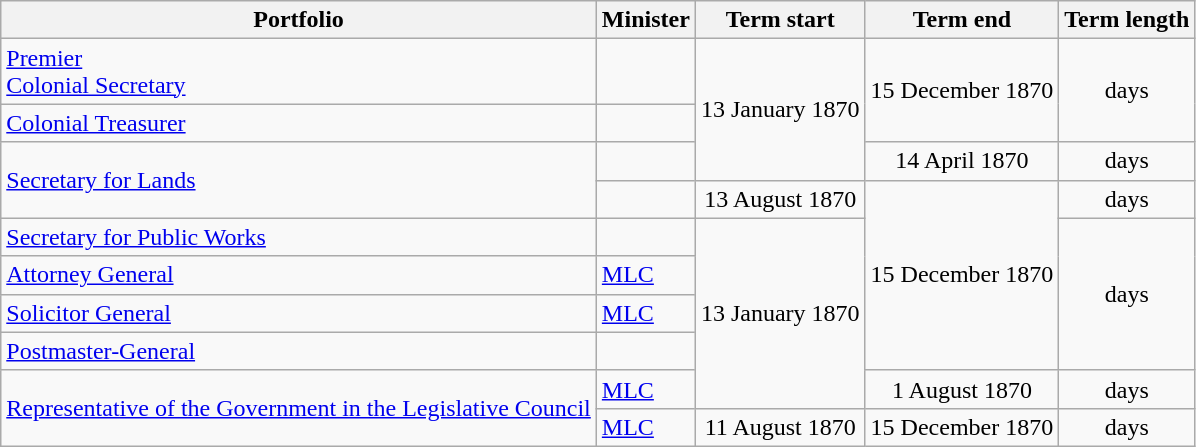<table class="wikitable sortable">
<tr>
<th>Portfolio</th>
<th>Minister</th>
<th>Term start</th>
<th>Term end</th>
<th>Term length</th>
</tr>
<tr>
<td><a href='#'>Premier</a><br><a href='#'>Colonial Secretary</a><br></td>
<td></td>
<td rowspan="3" align="center">13 January 1870</td>
<td rowspan="2" align="center">15 December 1870</td>
<td rowspan="2" align="center"> days</td>
</tr>
<tr>
<td><a href='#'>Colonial Treasurer</a></td>
<td></td>
</tr>
<tr>
<td rowspan="2"><a href='#'>Secretary for Lands</a></td>
<td></td>
<td align="center">14 April 1870</td>
<td align="center"> days</td>
</tr>
<tr>
<td></td>
<td align="center">13 August 1870</td>
<td rowspan="5" align="center">15 December 1870</td>
<td align="center"> days</td>
</tr>
<tr>
<td><a href='#'>Secretary for Public Works</a></td>
<td></td>
<td rowspan="5" align="center">13 January 1870</td>
<td rowspan="4" align="center"> days</td>
</tr>
<tr>
<td><a href='#'>Attorney General</a></td>
<td> <a href='#'>MLC</a></td>
</tr>
<tr>
<td><a href='#'>Solicitor General</a></td>
<td> <a href='#'>MLC</a></td>
</tr>
<tr>
<td><a href='#'>Postmaster-General</a></td>
<td></td>
</tr>
<tr>
<td rowspan="2"><a href='#'>Representative of the Government in the Legislative Council</a></td>
<td> <a href='#'>MLC</a></td>
<td align="center">1 August 1870</td>
<td align="center"> days</td>
</tr>
<tr>
<td> <a href='#'>MLC</a></td>
<td align="center">11 August 1870</td>
<td align="center">15 December 1870</td>
<td align="center"> days</td>
</tr>
</table>
